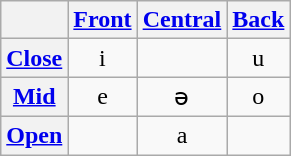<table class="wikitable" style="text-align:center">
<tr>
<th></th>
<th><a href='#'>Front</a></th>
<th><a href='#'>Central</a></th>
<th><a href='#'>Back</a></th>
</tr>
<tr align="center">
<th><a href='#'>Close</a></th>
<td>i</td>
<td></td>
<td>u</td>
</tr>
<tr>
<th><a href='#'>Mid</a></th>
<td>e</td>
<td>ə</td>
<td>o</td>
</tr>
<tr align="center">
<th><a href='#'>Open</a></th>
<td></td>
<td>a</td>
<td></td>
</tr>
</table>
